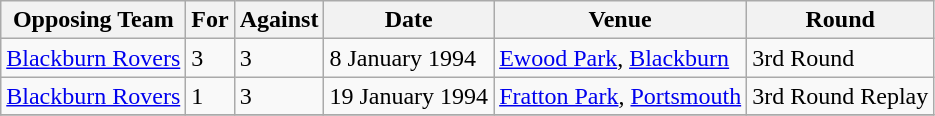<table class="wikitable">
<tr>
<th>Opposing Team</th>
<th>For</th>
<th>Against</th>
<th>Date</th>
<th>Venue</th>
<th>Round</th>
</tr>
<tr>
<td><a href='#'>Blackburn Rovers</a></td>
<td>3</td>
<td>3</td>
<td>8 January 1994</td>
<td><a href='#'>Ewood Park</a>, <a href='#'>Blackburn</a></td>
<td>3rd Round</td>
</tr>
<tr>
<td><a href='#'>Blackburn Rovers</a></td>
<td>1</td>
<td>3</td>
<td>19 January 1994</td>
<td><a href='#'>Fratton Park</a>, <a href='#'>Portsmouth</a></td>
<td>3rd Round Replay</td>
</tr>
<tr>
</tr>
</table>
